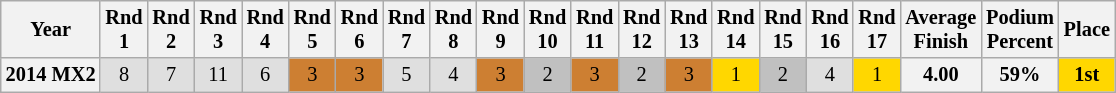<table class="wikitable" style="font-size: 85%; text-align:center">
<tr valign="top">
<th valign="middle">Year</th>
<th>Rnd<br>1</th>
<th>Rnd<br>2</th>
<th>Rnd<br>3</th>
<th>Rnd<br>4</th>
<th>Rnd<br>5</th>
<th>Rnd<br>6</th>
<th>Rnd<br>7</th>
<th>Rnd<br>8</th>
<th>Rnd<br>9</th>
<th>Rnd<br>10</th>
<th>Rnd<br>11</th>
<th>Rnd<br>12</th>
<th>Rnd<br>13</th>
<th>Rnd<br>14</th>
<th>Rnd<br>15</th>
<th>Rnd<br>16</th>
<th>Rnd<br>17</th>
<th valign="middle">Average<br>Finish</th>
<th valign="middle">Podium<br>Percent</th>
<th valign="middle">Place</th>
</tr>
<tr>
<th>2014 MX2</th>
<td style="background:#dfdfdf;">8</td>
<td style="background:#dfdfdf;">7</td>
<td style="background:#dfdfdf;">11</td>
<td style="background:#dfdfdf;">6</td>
<td style="background:#CD7F32;">3</td>
<td style="background:#CD7F32;">3</td>
<td style="background:#dfdfdf;">5</td>
<td style="background:#dfdfdf;">4</td>
<td style="background:#CD7F32;">3</td>
<td style="background: silver;">2</td>
<td style="background:#CD7F32;">3</td>
<td style="background: silver;">2</td>
<td style="background:#CD7F32;">3</td>
<td style="background: gold;">1</td>
<td style="background: silver;">2</td>
<td style="background:#dfdfdf;">4</td>
<td style="background: gold;">1</td>
<th>4.00</th>
<th>59%</th>
<th style="background: gold;">1st</th>
</tr>
</table>
